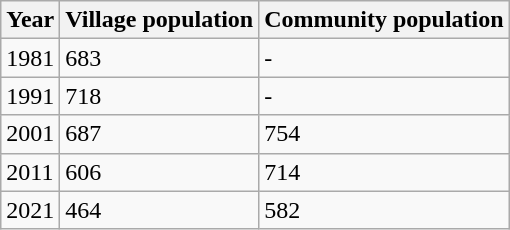<table class="wikitable">
<tr>
<th>Year</th>
<th>Village population</th>
<th>Community population</th>
</tr>
<tr>
<td>1981</td>
<td>683</td>
<td>-</td>
</tr>
<tr>
<td>1991</td>
<td>718</td>
<td>-</td>
</tr>
<tr>
<td>2001</td>
<td>687</td>
<td>754</td>
</tr>
<tr>
<td>2011</td>
<td>606</td>
<td>714</td>
</tr>
<tr>
<td>2021</td>
<td>464</td>
<td>582</td>
</tr>
</table>
